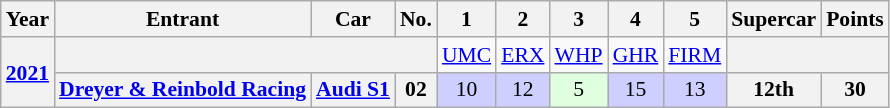<table class="wikitable" border="1" style="text-align:center; font-size:90%;">
<tr valign="top">
<th>Year</th>
<th>Entrant</th>
<th>Car</th>
<th>No.</th>
<th>1</th>
<th>2</th>
<th>3</th>
<th>4</th>
<th>5</th>
<th>Supercar</th>
<th>Points</th>
</tr>
<tr>
<th rowspan=2><a href='#'>2021</a></th>
<th colspan=3></th>
<td><a href='#'>UMC</a></td>
<td><a href='#'>ERX</a></td>
<td><a href='#'>WHP</a></td>
<td><a href='#'>GHR</a></td>
<td><a href='#'>FIRM</a></td>
<th colspan="11"></th>
</tr>
<tr>
<th><a href='#'>Dreyer & Reinbold Racing</a></th>
<th><a href='#'>Audi S1</a></th>
<th>02</th>
<td style="background:#CFCFFF;">10</td>
<td style="background:#CFCFFF;">12</td>
<td style="background:#DFFFDF;">5</td>
<td style="background:#CFCFFF;">15</td>
<td style="background:#CFCFFF;">13</td>
<th>12th</th>
<th><strong>30</strong></th>
</tr>
</table>
